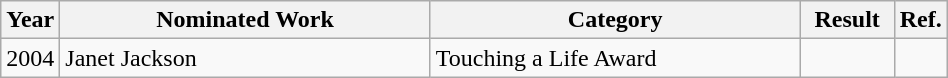<table class="wikitable" width="50%">
<tr>
<th width="5%">Year</th>
<th width="40%">Nominated Work</th>
<th width="40%">Category</th>
<th width="10%">Result</th>
<th width="5%">Ref.</th>
</tr>
<tr>
<td>2004</td>
<td>Janet Jackson</td>
<td>Touching a Life Award</td>
<td></td>
<td></td>
</tr>
</table>
